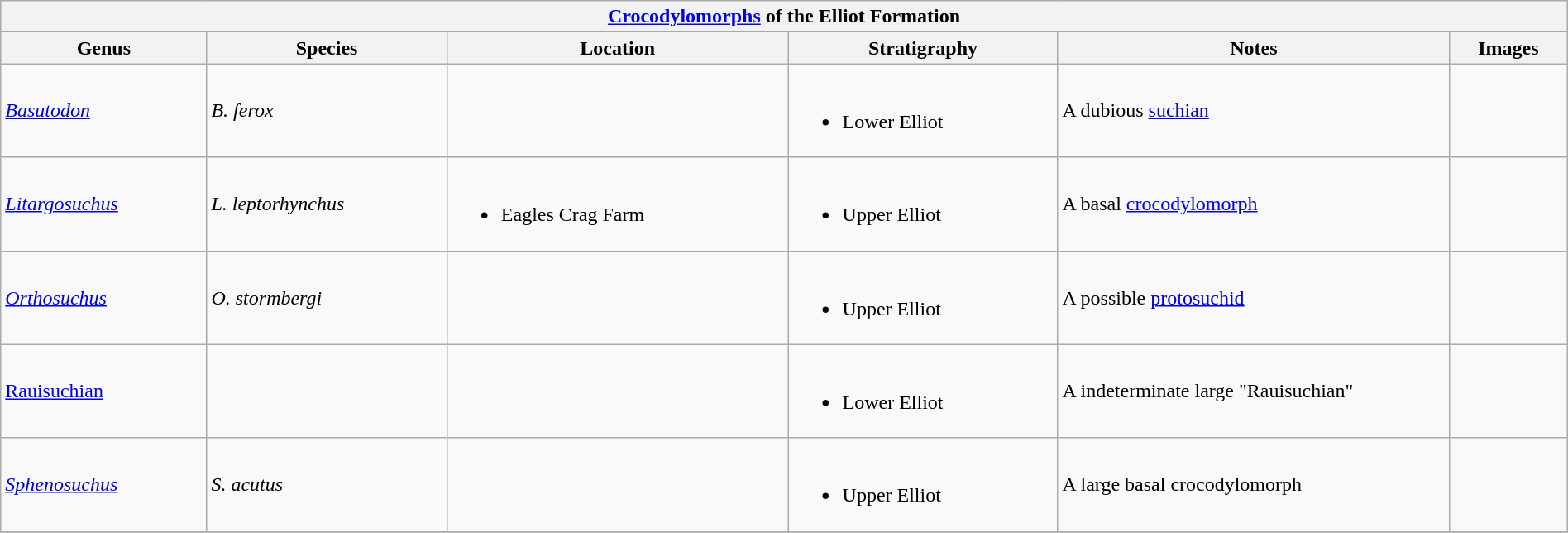<table class="wikitable" style="width:100%">
<tr>
<th colspan="7" style="text-align: center;"><a href='#'>Crocodylomorphs</a> of the Elliot Formation</th>
</tr>
<tr>
<th>Genus</th>
<th>Species</th>
<th>Location</th>
<th>Stratigraphy</th>
<th style="width: 25%;">Notes</th>
<th>Images</th>
</tr>
<tr>
<td><em><a href='#'>Basutodon</a></em></td>
<td><em>B. ferox</em></td>
<td></td>
<td><br><ul><li>Lower Elliot</li></ul></td>
<td>A dubious <a href='#'>suchian</a></td>
<td></td>
</tr>
<tr>
<td><em><a href='#'>Litargosuchus</a></em></td>
<td><em>L. leptorhynchus</em></td>
<td><br><ul><li>Eagles Crag Farm</li></ul></td>
<td><br><ul><li>Upper Elliot</li></ul></td>
<td>A basal <a href='#'>crocodylomorph</a></td>
<td></td>
</tr>
<tr>
<td><em><a href='#'>Orthosuchus</a></em></td>
<td><em>O. stormbergi</em></td>
<td></td>
<td><br><ul><li>Upper Elliot</li></ul></td>
<td>A possible <a href='#'>protosuchid</a></td>
<td></td>
</tr>
<tr>
<td><a href='#'>Rauisuchian</a></td>
<td></td>
<td></td>
<td><br><ul><li>Lower Elliot</li></ul></td>
<td>A indeterminate large "Rauisuchian"</td>
<td></td>
</tr>
<tr>
<td><em><a href='#'>Sphenosuchus</a></em></td>
<td><em>S. acutus</em></td>
<td></td>
<td><br><ul><li>Upper Elliot</li></ul></td>
<td>A large basal crocodylomorph</td>
<td></td>
</tr>
<tr>
</tr>
</table>
